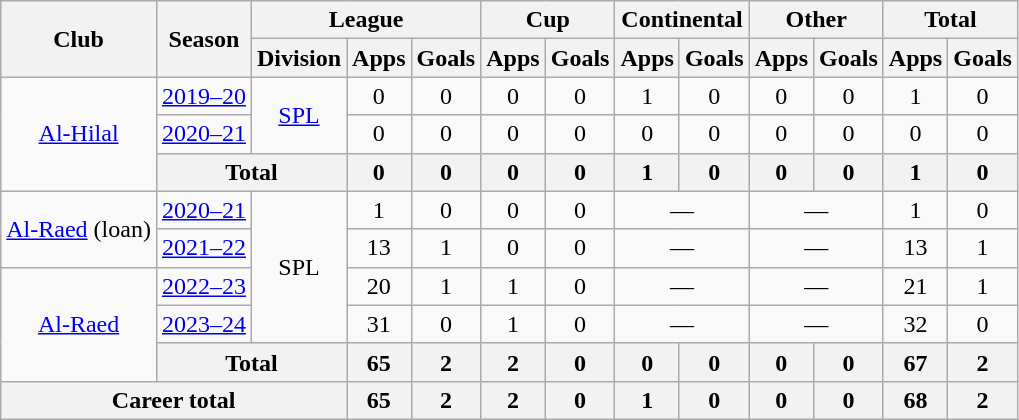<table class="wikitable" style="text-align: center">
<tr>
<th rowspan="2">Club</th>
<th rowspan="2">Season</th>
<th colspan="3">League</th>
<th colspan="2">Cup</th>
<th colspan="2">Continental</th>
<th colspan="2">Other</th>
<th colspan="2">Total</th>
</tr>
<tr>
<th>Division</th>
<th>Apps</th>
<th>Goals</th>
<th>Apps</th>
<th>Goals</th>
<th>Apps</th>
<th>Goals</th>
<th>Apps</th>
<th>Goals</th>
<th>Apps</th>
<th>Goals</th>
</tr>
<tr>
<td rowspan=3><a href='#'>Al-Hilal</a></td>
<td><a href='#'>2019–20</a></td>
<td rowspan=2><a href='#'>SPL</a></td>
<td>0</td>
<td>0</td>
<td>0</td>
<td>0</td>
<td>1</td>
<td>0</td>
<td>0</td>
<td>0</td>
<td>1</td>
<td>0</td>
</tr>
<tr>
<td><a href='#'>2020–21</a></td>
<td>0</td>
<td>0</td>
<td>0</td>
<td>0</td>
<td>0</td>
<td>0</td>
<td>0</td>
<td>0</td>
<td>0</td>
<td>0</td>
</tr>
<tr>
<th colspan=2>Total</th>
<th>0</th>
<th>0</th>
<th>0</th>
<th>0</th>
<th>1</th>
<th>0</th>
<th>0</th>
<th>0</th>
<th>1</th>
<th>0</th>
</tr>
<tr>
<td rowspan=2><a href='#'>Al-Raed</a> (loan)</td>
<td><a href='#'>2020–21</a></td>
<td rowspan=4>SPL</td>
<td>1</td>
<td>0</td>
<td>0</td>
<td>0</td>
<td colspan=2>—</td>
<td colspan=2>—</td>
<td>1</td>
<td>0</td>
</tr>
<tr>
<td><a href='#'>2021–22</a></td>
<td>13</td>
<td>1</td>
<td>0</td>
<td>0</td>
<td colspan=2>—</td>
<td colspan=2>—</td>
<td>13</td>
<td>1</td>
</tr>
<tr>
<td rowspan=3><a href='#'>Al-Raed</a></td>
<td><a href='#'>2022–23</a></td>
<td>20</td>
<td>1</td>
<td>1</td>
<td>0</td>
<td colspan=2>—</td>
<td colspan=2>—</td>
<td>21</td>
<td>1</td>
</tr>
<tr>
<td><a href='#'>2023–24</a></td>
<td>31</td>
<td>0</td>
<td>1</td>
<td>0</td>
<td colspan=2>—</td>
<td colspan=2>—</td>
<td>32</td>
<td>0</td>
</tr>
<tr>
<th colspan=2>Total</th>
<th>65</th>
<th>2</th>
<th>2</th>
<th>0</th>
<th>0</th>
<th>0</th>
<th>0</th>
<th>0</th>
<th>67</th>
<th>2</th>
</tr>
<tr>
<th colspan=3>Career total</th>
<th>65</th>
<th>2</th>
<th>2</th>
<th>0</th>
<th>1</th>
<th>0</th>
<th>0</th>
<th>0</th>
<th>68</th>
<th>2</th>
</tr>
</table>
